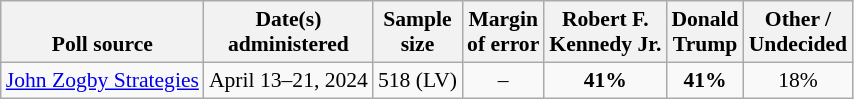<table class="wikitable sortable mw-datatable" style="font-size:90%;text-align:center;line-height:17px">
<tr valign=bottom>
<th>Poll source</th>
<th>Date(s)<br>administered</th>
<th>Sample<br>size</th>
<th>Margin<br>of error</th>
<th class="unsortable">Robert F.<br>Kennedy Jr.<br></th>
<th class="unsortable">Donald<br>Trump<br></th>
<th class="unsortable">Other /<br>Undecided</th>
</tr>
<tr>
<td style="text-align:left;"><a href='#'>John Zogby Strategies</a></td>
<td data-sort-value="2024-05-01">April 13–21, 2024</td>
<td>518 (LV)</td>
<td>–</td>
<td><strong>41%</strong></td>
<td><strong>41%</strong></td>
<td>18%</td>
</tr>
</table>
